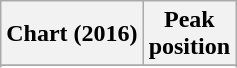<table class="wikitable sortable plainrowheaders" style="text-align:center">
<tr>
<th scope="col">Chart (2016)</th>
<th scope="col">Peak<br> position</th>
</tr>
<tr>
</tr>
<tr>
</tr>
<tr>
</tr>
<tr>
</tr>
<tr>
</tr>
<tr>
</tr>
<tr>
</tr>
<tr>
</tr>
<tr>
</tr>
<tr>
</tr>
<tr>
</tr>
<tr>
</tr>
<tr>
</tr>
<tr>
</tr>
<tr>
</tr>
<tr>
</tr>
<tr>
</tr>
<tr>
</tr>
</table>
